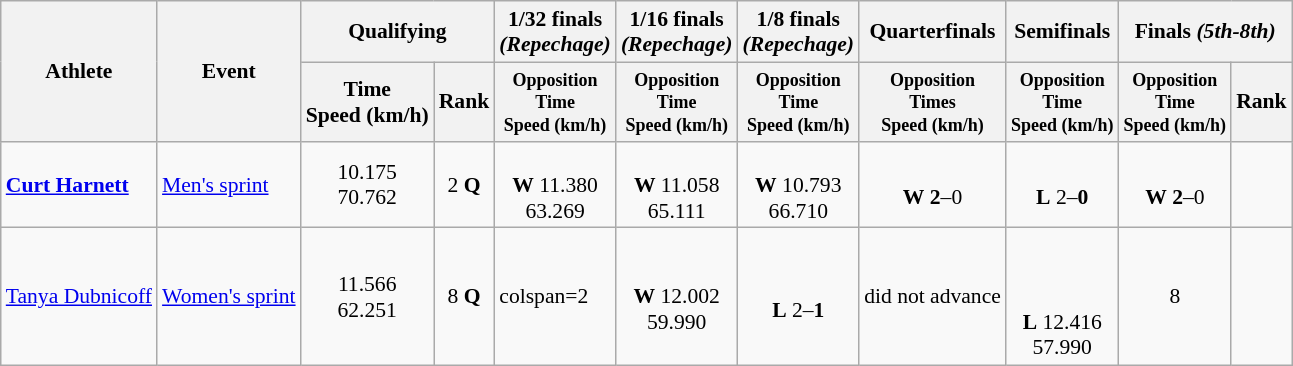<table class=wikitable style="font-size:90%">
<tr>
<th rowspan="2">Athlete</th>
<th rowspan="2">Event</th>
<th colspan="2">Qualifying</th>
<th>1/32 finals<br><em>(Repechage)</em></th>
<th>1/16 finals<br><em>(Repechage)</em></th>
<th>1/8 finals<br><em>(Repechage)</em></th>
<th>Quarterfinals</th>
<th>Semifinals</th>
<th colspan="2">Finals <em>(5th-8th)</em></th>
</tr>
<tr>
<th>Time<br>Speed (km/h)</th>
<th>Rank</th>
<th style="line-height:1em"><small>Opposition<br>Time<br>Speed (km/h)</small></th>
<th style="line-height:1em"><small>Opposition<br>Time<br>Speed (km/h)</small></th>
<th style="line-height:1em"><small>Opposition<br>Time<br>Speed (km/h)</small></th>
<th style="line-height:1em"><small>Opposition<br>Times<br>Speed (km/h)</small></th>
<th style="line-height:1em"><small>Opposition<br>Time<br>Speed (km/h)</small></th>
<th style="line-height:1em"><small>Opposition<br>Time<br>Speed (km/h)</small></th>
<th>Rank</th>
</tr>
<tr>
<td><strong><a href='#'>Curt Harnett</a></strong></td>
<td><a href='#'>Men's sprint</a></td>
<td align=center>10.175<br>70.762</td>
<td align=center>2 <strong>Q</strong></td>
<td align=center><br><strong>W</strong> 11.380<br>63.269</td>
<td align=center><br><strong>W</strong> 11.058<br>65.111</td>
<td align=center><br><strong>W</strong> 10.793<br>66.710</td>
<td align=center><br><strong>W</strong> <strong>2</strong>–0</td>
<td align=center><br><strong>L</strong> 2–<strong>0</strong></td>
<td align=center><br><strong>W</strong> <strong>2</strong>–0</td>
<td align=center></td>
</tr>
<tr>
<td><a href='#'>Tanya Dubnicoff</a></td>
<td><a href='#'>Women's sprint</a></td>
<td align=center>11.566<br>62.251</td>
<td align=center>8 <strong>Q</strong></td>
<td>colspan=2 </td>
<td align=center><br><strong>W</strong> 12.002<br>59.990</td>
<td align=center><br><strong>L</strong> 2–<strong>1</strong></td>
<td align=center>did not advance</td>
<td align=center><br><br><br><strong>L</strong> 12.416<br>57.990</td>
<td align=center>8</td>
</tr>
</table>
